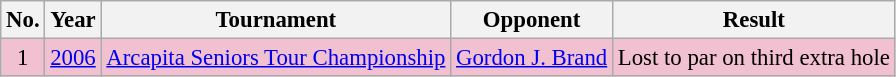<table class="wikitable" style="font-size:95%;">
<tr>
<th>No.</th>
<th>Year</th>
<th>Tournament</th>
<th>Opponent</th>
<th>Result</th>
</tr>
<tr style="background:#F2C1D1;">
<td align=center>1</td>
<td><a href='#'>2006</a></td>
<td><a href='#'>Arcapita Seniors Tour Championship</a></td>
<td> <a href='#'>Gordon J. Brand</a></td>
<td>Lost to par on third extra hole</td>
</tr>
</table>
